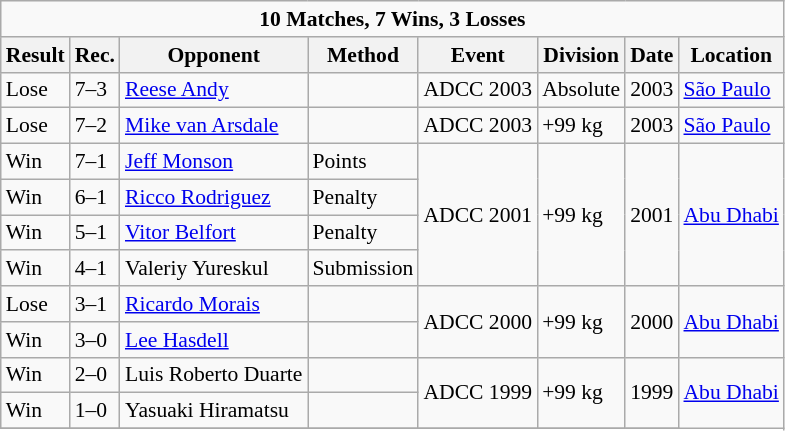<table class="wikitable sortable" style="font-size:90%; text-align:left;">
<tr>
<td colspan=8 style="text-align:center;"><strong>10 Matches, 7 Wins, 3 Losses</strong></td>
</tr>
<tr>
<th>Result</th>
<th>Rec.</th>
<th>Opponent</th>
<th>Method</th>
<th text-center>Event</th>
<th>Division</th>
<th>Date</th>
<th>Location</th>
</tr>
<tr>
<td>Lose</td>
<td>7–3</td>
<td> <a href='#'>Reese Andy</a></td>
<td></td>
<td rowspan=1>ADCC 2003</td>
<td rowspan=1>Absolute</td>
<td rowspan=1>2003</td>
<td rowspan=1> <a href='#'>São Paulo</a></td>
</tr>
<tr>
<td>Lose</td>
<td>7–2</td>
<td> <a href='#'>Mike van Arsdale</a></td>
<td></td>
<td rowspan=1>ADCC 2003</td>
<td rowspan=1>+99 kg</td>
<td rowspan=1>2003</td>
<td rowspan=1> <a href='#'>São Paulo</a></td>
</tr>
<tr>
<td>Win</td>
<td>7–1</td>
<td> <a href='#'>Jeff Monson</a></td>
<td>Points</td>
<td rowspan=4>ADCC 2001</td>
<td rowspan=4>+99 kg</td>
<td rowspan=4>2001</td>
<td rowspan=4> <a href='#'>Abu Dhabi</a></td>
</tr>
<tr>
<td>Win</td>
<td>6–1</td>
<td> <a href='#'>Ricco Rodriguez</a></td>
<td>Penalty</td>
</tr>
<tr>
<td>Win</td>
<td>5–1</td>
<td> <a href='#'>Vitor Belfort</a></td>
<td>Penalty</td>
</tr>
<tr>
<td>Win</td>
<td>4–1</td>
<td> Valeriy Yureskul</td>
<td>Submission</td>
</tr>
<tr>
<td>Lose</td>
<td>3–1</td>
<td> <a href='#'>Ricardo Morais</a></td>
<td></td>
<td rowspan=2>ADCC 2000</td>
<td rowspan=2>+99 kg</td>
<td rowspan=2>2000</td>
<td rowspan=2> <a href='#'>Abu Dhabi</a></td>
</tr>
<tr>
<td>Win</td>
<td>3–0</td>
<td> <a href='#'>Lee Hasdell</a></td>
<td></td>
</tr>
<tr>
<td>Win</td>
<td>2–0</td>
<td> Luis Roberto Duarte</td>
<td></td>
<td rowspan=2>ADCC 1999</td>
<td rowspan=2>+99 kg</td>
<td rowspan=2>1999</td>
<td rowspan=3> <a href='#'>Abu Dhabi</a></td>
</tr>
<tr>
<td>Win</td>
<td>1–0</td>
<td> Yasuaki Hiramatsu</td>
<td></td>
</tr>
<tr>
</tr>
</table>
